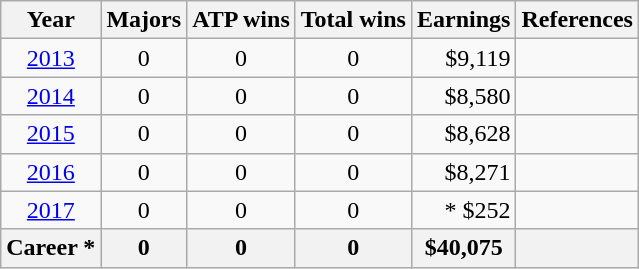<table class=wikitable style=text-align:center>
<tr>
<th>Year</th>
<th>Majors</th>
<th>ATP wins</th>
<th>Total wins</th>
<th>Earnings</th>
<th>References</th>
</tr>
<tr>
<td><a href='#'>2013</a></td>
<td>0</td>
<td>0</td>
<td>0</td>
<td align=right>$9,119</td>
<td></td>
</tr>
<tr>
<td><a href='#'>2014</a></td>
<td>0</td>
<td>0</td>
<td>0</td>
<td align=right>$8,580</td>
<td></td>
</tr>
<tr>
<td><a href='#'>2015</a></td>
<td>0</td>
<td>0</td>
<td>0</td>
<td align=right>$8,628</td>
<td></td>
</tr>
<tr>
<td><a href='#'>2016</a></td>
<td>0</td>
<td>0</td>
<td>0</td>
<td align=right>$8,271</td>
<td></td>
</tr>
<tr>
<td><a href='#'>2017</a></td>
<td>0</td>
<td>0</td>
<td>0</td>
<td align=right>* $252</td>
<td></td>
</tr>
<tr>
<th>Career *</th>
<th>0</th>
<th>0</th>
<th>0</th>
<th align=right>$40,075</th>
<th></th>
</tr>
</table>
